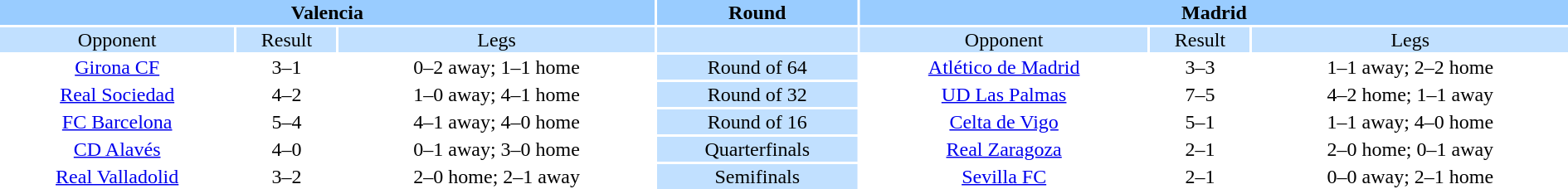<table width="100%" style="text-align:center">
<tr valign=top bgcolor=#99ccff>
<th colspan=3 style="width:1*">Valencia</th>
<th>Round</th>
<th colspan=3 style="width:1*">Madrid</th>
</tr>
<tr valign=top bgcolor=#c1e0ff>
<td>Opponent</td>
<td>Result</td>
<td>Legs</td>
<td bgcolor=#c1e0ff></td>
<td>Opponent</td>
<td>Result</td>
<td>Legs</td>
</tr>
<tr>
<td><a href='#'>Girona CF</a></td>
<td>3–1</td>
<td>0–2 away; 1–1 home</td>
<td bgcolor="#c1e0ff">Round of 64</td>
<td><a href='#'>Atlético de Madrid</a></td>
<td>3–3</td>
<td>1–1 away; 2–2 home</td>
</tr>
<tr>
<td><a href='#'>Real Sociedad</a></td>
<td>4–2</td>
<td>1–0 away; 4–1 home</td>
<td bgcolor="#c1e0ff">Round of 32</td>
<td><a href='#'>UD Las Palmas</a></td>
<td>7–5</td>
<td>4–2 home; 1–1 away</td>
</tr>
<tr>
<td><a href='#'>FC Barcelona</a></td>
<td>5–4</td>
<td>4–1 away; 4–0 home</td>
<td bgcolor="#c1e0ff">Round of 16</td>
<td><a href='#'>Celta de Vigo</a></td>
<td>5–1</td>
<td>1–1 away; 4–0 home</td>
</tr>
<tr>
<td><a href='#'>CD Alavés</a></td>
<td>4–0</td>
<td>0–1 away; 3–0 home</td>
<td bgcolor="#c1e0ff">Quarterfinals</td>
<td><a href='#'>Real Zaragoza</a></td>
<td>2–1</td>
<td>2–0 home; 0–1 away</td>
</tr>
<tr>
<td><a href='#'>Real Valladolid</a></td>
<td>3–2</td>
<td>2–0 home; 2–1 away</td>
<td bgcolor="#c1e0ff">Semifinals</td>
<td><a href='#'>Sevilla FC</a></td>
<td>2–1</td>
<td>0–0 away; 2–1 home</td>
</tr>
</table>
